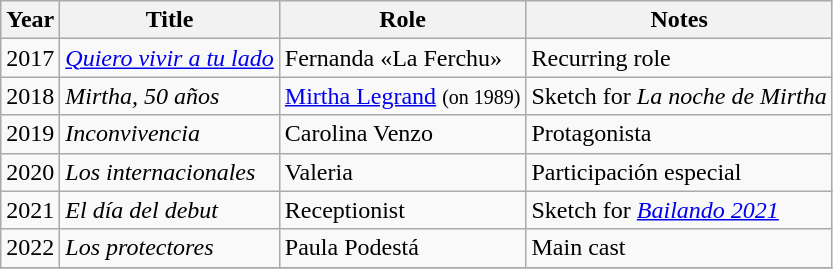<table class="wikitable">
<tr>
<th>Year</th>
<th>Title</th>
<th>Role</th>
<th>Notes</th>
</tr>
<tr>
<td>2017</td>
<td><em><a href='#'>Quiero vivir a tu lado</a></em></td>
<td>Fernanda «La Ferchu»</td>
<td>Recurring role</td>
</tr>
<tr>
<td>2018</td>
<td><em>Mirtha, 50 años</em></td>
<td><a href='#'>Mirtha Legrand</a> <small>(on 1989)</small></td>
<td>Sketch for <em>La noche de Mirtha</em></td>
</tr>
<tr>
<td>2019</td>
<td><em>Inconvivencia</em></td>
<td>Carolina Venzo</td>
<td>Protagonista</td>
</tr>
<tr>
<td>2020</td>
<td><em>Los internacionales</em></td>
<td>Valeria</td>
<td>Participación especial</td>
</tr>
<tr>
<td>2021</td>
<td><em>El día del debut</em></td>
<td>Receptionist</td>
<td>Sketch for <em><a href='#'>Bailando 2021</a></em></td>
</tr>
<tr>
<td>2022</td>
<td><em>Los protectores</em></td>
<td>Paula Podestá</td>
<td>Main cast</td>
</tr>
<tr>
</tr>
</table>
